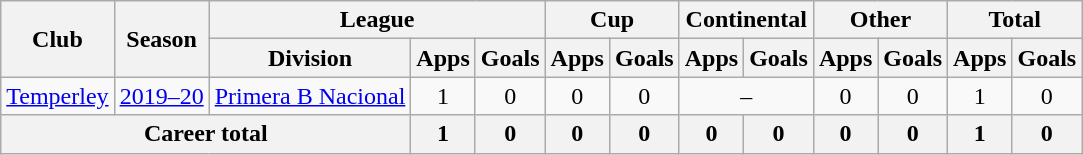<table class="wikitable" style="text-align: center">
<tr>
<th rowspan="2">Club</th>
<th rowspan="2">Season</th>
<th colspan="3">League</th>
<th colspan="2">Cup</th>
<th colspan="2">Continental</th>
<th colspan="2">Other</th>
<th colspan="2">Total</th>
</tr>
<tr>
<th>Division</th>
<th>Apps</th>
<th>Goals</th>
<th>Apps</th>
<th>Goals</th>
<th>Apps</th>
<th>Goals</th>
<th>Apps</th>
<th>Goals</th>
<th>Apps</th>
<th>Goals</th>
</tr>
<tr>
<td><a href='#'>Temperley</a></td>
<td><a href='#'>2019–20</a></td>
<td><a href='#'>Primera B Nacional</a></td>
<td>1</td>
<td>0</td>
<td>0</td>
<td>0</td>
<td colspan="2">–</td>
<td>0</td>
<td>0</td>
<td>1</td>
<td>0</td>
</tr>
<tr>
<th colspan=3>Career total</th>
<th>1</th>
<th>0</th>
<th>0</th>
<th>0</th>
<th>0</th>
<th>0</th>
<th>0</th>
<th>0</th>
<th>1</th>
<th>0</th>
</tr>
</table>
